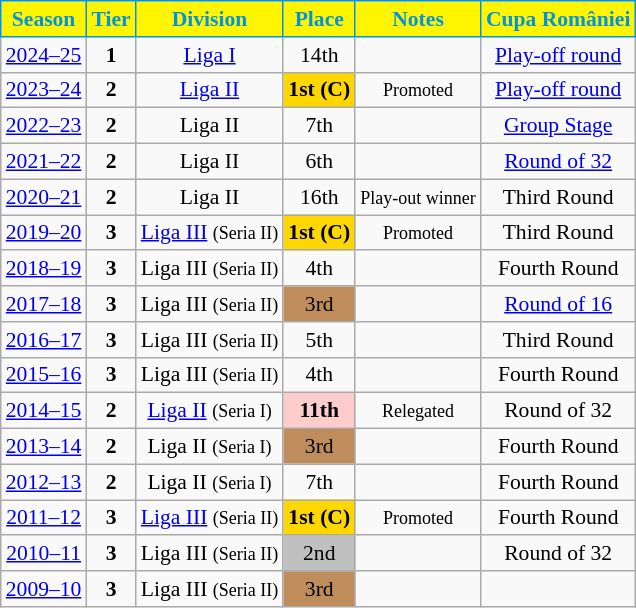<table class="wikitable" style="text-align:center; font-size:90%">
<tr>
<th style="background:#fff500;color:#0193de;border:1px solid #0193de;">Season</th>
<th style="background:#fff500;color:#0193de;border:1px solid #0193de;">Tier</th>
<th style="background:#fff500;color:#0193de;border:1px solid #0193de;">Division</th>
<th style="background:#fff500;color:#0193de;border:1px solid #0193de;">Place</th>
<th style="background:#fff500;color:#0193de;border:1px solid #0193de;">Notes</th>
<th style="background:#fff500;color:#0193de;border:1px solid #0193de;">Cupa României</th>
</tr>
<tr>
<td><a href='#'>2024–25</a></td>
<td><strong>1</strong></td>
<td><a href='#'>Liga I</a></td>
<td>14th</td>
<td></td>
<td><a href='#'>Play-off round</a></td>
</tr>
<tr>
<td><a href='#'>2023–24</a></td>
<td><strong>2</strong></td>
<td><a href='#'>Liga II</a></td>
<td align=center bgcolor=gold><strong>1st</strong> <strong>(C)</strong></td>
<td><small>Promoted</small></td>
<td><a href='#'>Play-off round</a></td>
</tr>
<tr>
<td><a href='#'>2022–23</a></td>
<td><strong>2</strong></td>
<td>Liga II</td>
<td>7th</td>
<td></td>
<td><a href='#'>Group Stage</a></td>
</tr>
<tr>
<td><a href='#'>2021–22</a></td>
<td><strong>2</strong></td>
<td>Liga II</td>
<td>6th</td>
<td></td>
<td><a href='#'>Round of 32</a></td>
</tr>
<tr>
<td><a href='#'>2020–21</a></td>
<td><strong>2</strong></td>
<td>Liga II</td>
<td>16th</td>
<td><small>Play-out winner</small></td>
<td>Third Round</td>
</tr>
<tr>
<td><a href='#'>2019–20</a></td>
<td><strong>3</strong></td>
<td><a href='#'>Liga III</a> <small>(Seria II)</small></td>
<td align=center bgcolor=gold><strong>1st</strong> <strong>(C)</strong></td>
<td><small>Promoted</small></td>
<td>Third Round</td>
</tr>
<tr>
<td><a href='#'>2018–19</a></td>
<td><strong>3</strong></td>
<td>Liga III <small>(Seria II)</small></td>
<td>4th</td>
<td></td>
<td>Fourth Round</td>
</tr>
<tr>
<td><a href='#'>2017–18</a></td>
<td><strong>3</strong></td>
<td>Liga III <small>(Seria II)</small></td>
<td align=center bgcolor=#BF8D5B>3rd</td>
<td></td>
<td><a href='#'>Round of 16</a></td>
</tr>
<tr>
<td><a href='#'>2016–17</a></td>
<td><strong>3</strong></td>
<td>Liga III <small>(Seria II)</small></td>
<td>5th</td>
<td></td>
<td>Third Round</td>
</tr>
<tr>
<td><a href='#'>2015–16</a></td>
<td><strong>3</strong></td>
<td>Liga III <small>(Seria II)</small></td>
<td>4th</td>
<td></td>
<td>Fourth Round</td>
</tr>
<tr>
<td><a href='#'>2014–15</a></td>
<td><strong>2</strong></td>
<td><a href='#'>Liga II</a> <small>(Seria I)</small></td>
<td align=center bgcolor=#FFCCCC><strong>11th</strong></td>
<td><small>Relegated</small></td>
<td>Round of 32</td>
</tr>
<tr>
<td><a href='#'>2013–14</a></td>
<td><strong>2</strong></td>
<td>Liga II <small>(Seria I)</small></td>
<td align=center bgcolor=#BF8D5B>3rd</td>
<td></td>
<td>Fourth Round</td>
</tr>
<tr>
<td><a href='#'>2012–13</a></td>
<td><strong>2</strong></td>
<td>Liga II <small>(Seria I)</small></td>
<td>7th</td>
<td></td>
<td>Fourth Round</td>
</tr>
<tr>
<td><a href='#'>2011–12</a></td>
<td><strong>3</strong></td>
<td><a href='#'>Liga III</a> <small>(Seria II)</small></td>
<td align=center bgcolor=gold><strong>1st</strong> <strong>(C)</strong></td>
<td><small>Promoted</small></td>
<td>Fourth Round</td>
</tr>
<tr>
<td><a href='#'>2010–11</a></td>
<td><strong>3</strong></td>
<td>Liga III <small>(Seria II)</small></td>
<td align=center bgcolor=silver>2nd</td>
<td></td>
<td>Round of 32</td>
</tr>
<tr>
<td><a href='#'>2009–10</a></td>
<td><strong>3</strong></td>
<td>Liga III <small>(Seria II)</small></td>
<td align=center bgcolor=#BF8D5B>3rd</td>
<td></td>
<td></td>
</tr>
</table>
